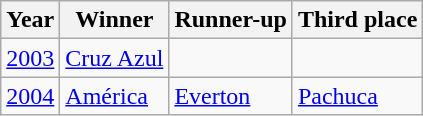<table class="wikitable">
<tr>
<th>Year</th>
<th>Winner</th>
<th>Runner-up</th>
<th>Third place</th>
</tr>
<tr>
<td><a href='#'>2003</a></td>
<td> <a href='#'>Cruz Azul</a></td>
<td></td>
<td></td>
</tr>
<tr>
<td><a href='#'>2004</a></td>
<td> <a href='#'>América</a></td>
<td> <a href='#'>Everton</a></td>
<td> <a href='#'>Pachuca</a></td>
</tr>
</table>
